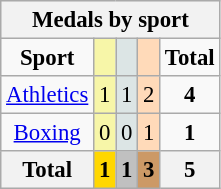<table class=wikitable style="font-size:95%">
<tr bgcolor=efefef>
<th colspan=5><strong>Medals by sport</strong></th>
</tr>
<tr align=center>
<td><strong>Sport</strong></td>
<td style="background:#f7f6a8;"></td>
<td style="background:#dce5e5;"></td>
<td style="background:#ffdab9;"></td>
<td><strong>Total</strong></td>
</tr>
<tr align=center>
<td><a href='#'>Athletics</a></td>
<td style="background:#F7F6A8;">1</td>
<td style="background:#DCE5E5;">1</td>
<td style="background:#FFDAB9;">2</td>
<td><strong>4</strong></td>
</tr>
<tr align=center>
<td><a href='#'>Boxing</a></td>
<td style="background:#F7F6A8;">0</td>
<td style="background:#DCE5E5;">0</td>
<td style="background:#FFDAB9;">1</td>
<td><strong>1</strong></td>
</tr>
<tr align=center>
<th><strong>Total</strong></th>
<th style="background:gold;"><strong>1</strong></th>
<th style="background:silver;"><strong>1</strong></th>
<th style="background:#c96;"><strong>3</strong></th>
<th><strong>5</strong></th>
</tr>
</table>
